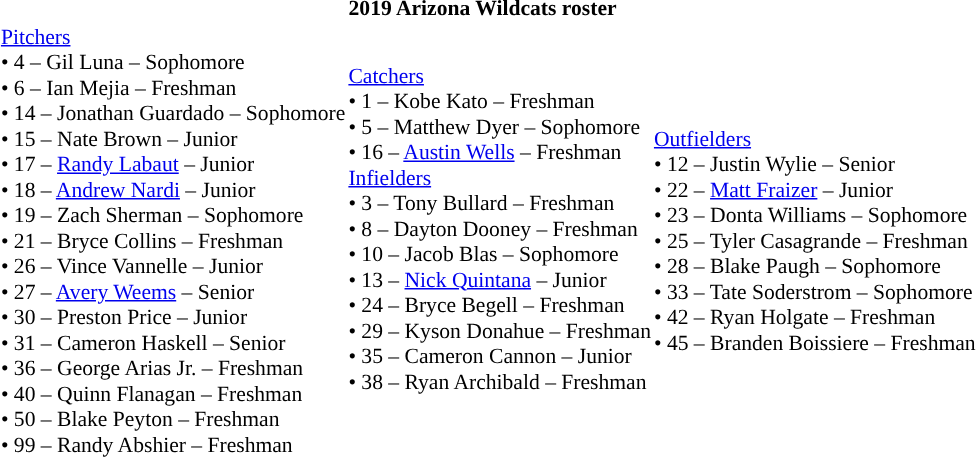<table class="toccolours" style="border-collapse:collapse; font-size:90%;">
<tr>
<th colspan=9>2019 Arizona Wildcats roster</th>
</tr>
<tr>
<td width="03"> </td>
<td valign="top"></td>
<td><a href='#'>Pitchers</a><br>• 4 – Gil Luna – Sophomore<br>• 6 – Ian Mejia – Freshman<br>• 14 – Jonathan Guardado – Sophomore<br>• 15 – Nate Brown – Junior<br>• 17 – <a href='#'>Randy Labaut</a> – Junior<br>• 18 – <a href='#'>Andrew Nardi</a> – Junior<br>• 19 – Zach Sherman – Sophomore<br>• 21 – Bryce Collins – Freshman<br>• 26 – Vince Vannelle – Junior<br>• 27 – <a href='#'>Avery Weems</a> – Senior<br>• 30 – Preston Price – Junior<br>• 31 – Cameron Haskell – Senior<br>• 36 – George Arias Jr. – Freshman<br>• 40 – Quinn Flanagan – Freshman<br>• 50 – Blake Peyton – Freshman<br>• 99 – Randy Abshier – Freshman</td>
<td><a href='#'>Catchers</a><br>• 1 – Kobe Kato – Freshman<br>• 5 – Matthew Dyer – Sophomore<br>• 16 – <a href='#'>Austin Wells</a> – Freshman<br><a href='#'>Infielders</a><br>• 3 – Tony Bullard – Freshman<br>• 8 – Dayton Dooney – Freshman<br>• 10 – Jacob Blas – Sophomore<br>• 13 – <a href='#'>Nick Quintana</a> – Junior<br>• 24 – Bryce Begell – Freshman<br>• 29 – Kyson Donahue – Freshman<br>• 35 – Cameron Cannon – Junior<br>• 38 – Ryan Archibald – Freshman<br><br></td>
<td><a href='#'>Outfielders</a><br>• 12 – Justin Wylie – Senior<br>• 22 – <a href='#'>Matt Fraizer</a> – Junior<br>• 23 – Donta Williams – Sophomore<br>• 25 – Tyler Casagrande – Freshman<br>• 28 – Blake Paugh – Sophomore<br>• 33 – Tate Soderstrom – Sophomore<br>• 42 – Ryan Holgate – Freshman<br>• 45 – Branden Boissiere – Freshman<br></td>
</tr>
</table>
